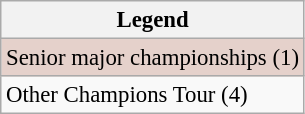<table class="wikitable" style="font-size:95%;">
<tr>
<th>Legend</th>
</tr>
<tr style="background:#e5d1cb;">
<td>Senior major championships (1)</td>
</tr>
<tr>
<td>Other Champions Tour (4)</td>
</tr>
</table>
